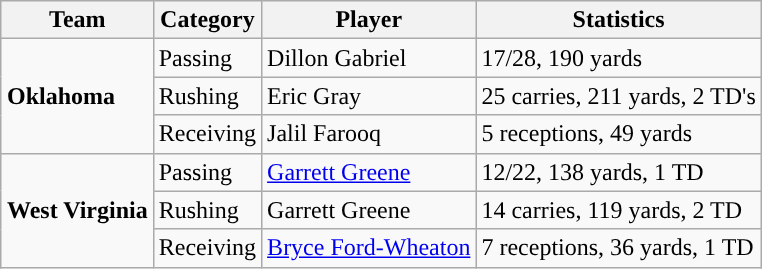<table class="wikitable" style="float: right;">
<tr>
<th>Team</th>
<th>Category</th>
<th>Player</th>
<th>Statistics</th>
</tr>
<tr>
<td rowspan=3><strong>Oklahoma</strong></td>
<td>Passing</td>
<td>Dillon Gabriel</td>
<td>17/28, 190 yards</td>
</tr>
<tr>
<td>Rushing</td>
<td>Eric Gray</td>
<td>25 carries, 211 yards, 2 TD's</td>
</tr>
<tr>
<td>Receiving</td>
<td>Jalil Farooq</td>
<td>5 receptions, 49 yards</td>
</tr>
<tr>
<td rowspan=3><strong>West Virginia</strong></td>
<td>Passing</td>
<td><a href='#'>Garrett Greene</a></td>
<td>12/22, 138 yards, 1 TD</td>
</tr>
<tr>
<td>Rushing</td>
<td>Garrett Greene</td>
<td>14 carries, 119 yards, 2 TD</td>
</tr>
<tr>
<td>Receiving</td>
<td><a href='#'>Bryce Ford-Wheaton</a></td>
<td>7 receptions, 36 yards, 1 TD</td>
</tr>
</table>
